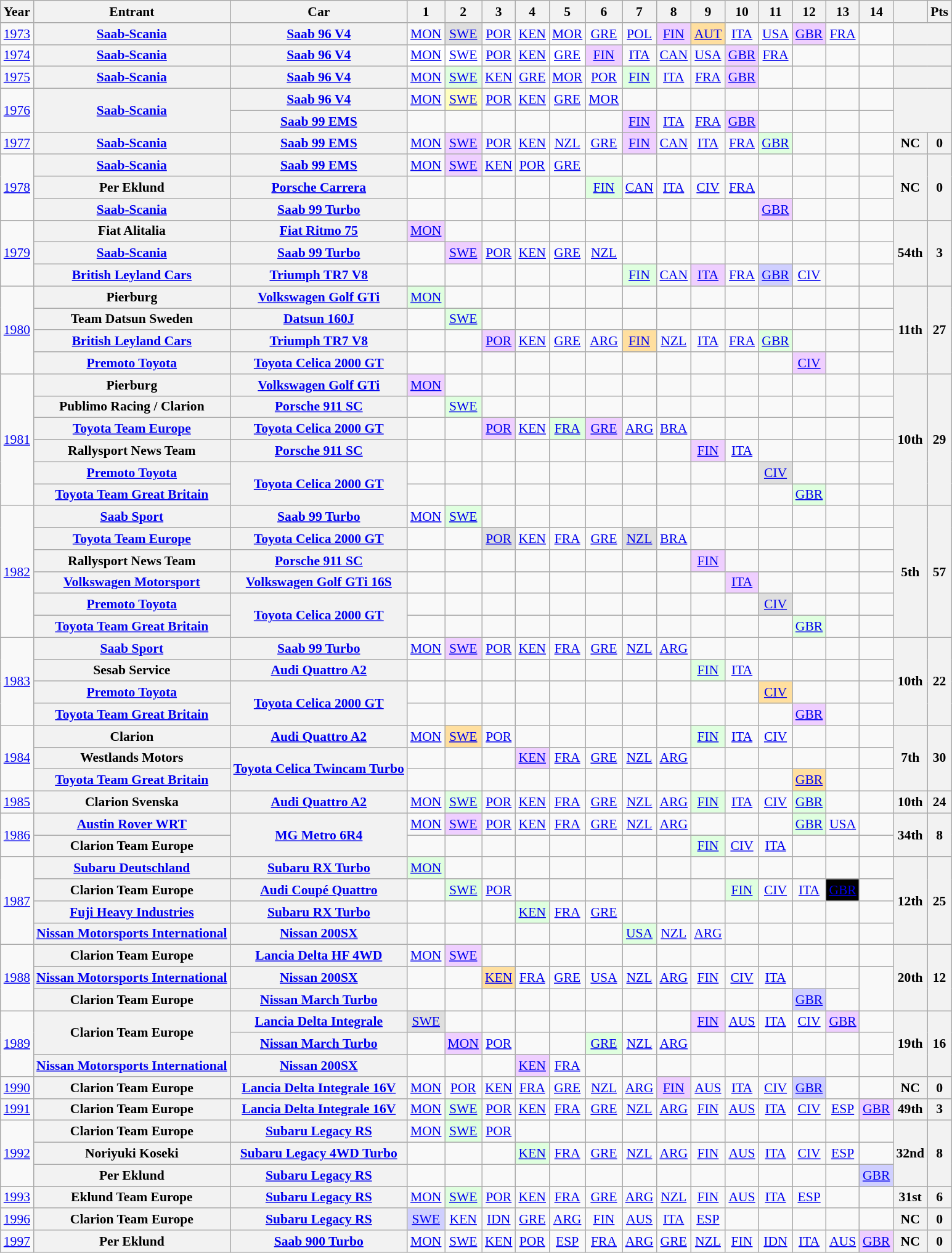<table class="wikitable" style="text-align:center; font-size:90%;">
<tr>
<th>Year</th>
<th>Entrant</th>
<th>Car</th>
<th>1</th>
<th>2</th>
<th>3</th>
<th>4</th>
<th>5</th>
<th>6</th>
<th>7</th>
<th>8</th>
<th>9</th>
<th>10</th>
<th>11</th>
<th>12</th>
<th>13</th>
<th>14</th>
<th></th>
<th>Pts</th>
</tr>
<tr>
<td><a href='#'>1973</a></td>
<th><a href='#'>Saab-Scania</a></th>
<th><a href='#'>Saab 96 V4</a></th>
<td><a href='#'>MON</a></td>
<td style="background:#DFDFDF;"><a href='#'>SWE</a><br></td>
<td><a href='#'>POR</a></td>
<td><a href='#'>KEN</a></td>
<td><a href='#'>MOR</a></td>
<td><a href='#'>GRE</a></td>
<td><a href='#'>POL</a></td>
<td style="background:#EFCFFF;"><a href='#'>FIN</a><br></td>
<td style="background:#FFDF9F;"><a href='#'>AUT</a><br></td>
<td><a href='#'>ITA</a></td>
<td><a href='#'>USA</a></td>
<td style="background:#EFCFFF;"><a href='#'>GBR</a><br></td>
<td><a href='#'>FRA</a></td>
<td></td>
<th colspan=2></th>
</tr>
<tr>
<td><a href='#'>1974</a></td>
<th><a href='#'>Saab-Scania</a></th>
<th><a href='#'>Saab 96 V4</a></th>
<td style="background:#FFFFFF;"><a href='#'>MON</a><br></td>
<td style="background:#FFFFFF;"><a href='#'>SWE</a><br></td>
<td><a href='#'>POR</a></td>
<td><a href='#'>KEN</a></td>
<td style="background:#FFFFFF;"><a href='#'>GRE</a><br></td>
<td style="background:#EFCFFF;"><a href='#'>FIN</a><br></td>
<td><a href='#'>ITA</a></td>
<td><a href='#'>CAN</a></td>
<td><a href='#'>USA</a></td>
<td style="background:#EFCFFF;"><a href='#'>GBR</a><br></td>
<td><a href='#'>FRA</a></td>
<td></td>
<td></td>
<td></td>
<th colspan=2></th>
</tr>
<tr>
<td><a href='#'>1975</a></td>
<th><a href='#'>Saab-Scania</a></th>
<th><a href='#'>Saab 96 V4</a></th>
<td><a href='#'>MON</a></td>
<td style="background:#DFFFDF;"><a href='#'>SWE</a><br></td>
<td><a href='#'>KEN</a></td>
<td><a href='#'>GRE</a></td>
<td><a href='#'>MOR</a></td>
<td><a href='#'>POR</a></td>
<td style="background:#DFFFDF;"><a href='#'>FIN</a><br></td>
<td><a href='#'>ITA</a></td>
<td><a href='#'>FRA</a></td>
<td style="background:#EFCFFF;"><a href='#'>GBR</a><br></td>
<td></td>
<td></td>
<td></td>
<td></td>
<th colspan=2></th>
</tr>
<tr>
<td rowspan=2><a href='#'>1976</a></td>
<th rowspan=2><a href='#'>Saab-Scania</a></th>
<th><a href='#'>Saab 96 V4</a></th>
<td><a href='#'>MON</a></td>
<td style="background:#FFFFBF;"><a href='#'>SWE</a><br></td>
<td><a href='#'>POR</a></td>
<td><a href='#'>KEN</a></td>
<td><a href='#'>GRE</a></td>
<td><a href='#'>MOR</a></td>
<td></td>
<td></td>
<td></td>
<td></td>
<td></td>
<td></td>
<td></td>
<td></td>
<th rowspan=2 colspan=2></th>
</tr>
<tr>
<th><a href='#'>Saab 99 EMS</a></th>
<td></td>
<td></td>
<td></td>
<td></td>
<td></td>
<td></td>
<td style="background:#EFCFFF;"><a href='#'>FIN</a><br></td>
<td><a href='#'>ITA</a></td>
<td><a href='#'>FRA</a></td>
<td style="background:#EFCFFF;"><a href='#'>GBR</a><br></td>
<td></td>
<td></td>
<td></td>
<td></td>
</tr>
<tr>
<td><a href='#'>1977</a></td>
<th><a href='#'>Saab-Scania</a></th>
<th><a href='#'>Saab 99 EMS</a></th>
<td><a href='#'>MON</a></td>
<td style="background:#EFCFFF;"><a href='#'>SWE</a><br></td>
<td><a href='#'>POR</a></td>
<td><a href='#'>KEN</a></td>
<td><a href='#'>NZL</a></td>
<td><a href='#'>GRE</a></td>
<td style="background:#EFCFFF;"><a href='#'>FIN</a><br></td>
<td><a href='#'>CAN</a></td>
<td><a href='#'>ITA</a></td>
<td><a href='#'>FRA</a></td>
<td style="background:#DFFFDF;"><a href='#'>GBR</a><br></td>
<td></td>
<td></td>
<td></td>
<th>NC</th>
<th>0</th>
</tr>
<tr>
<td rowspan=3><a href='#'>1978</a></td>
<th><a href='#'>Saab-Scania</a></th>
<th><a href='#'>Saab 99 EMS</a></th>
<td><a href='#'>MON</a></td>
<td style="background:#EFCFFF;"><a href='#'>SWE</a><br></td>
<td><a href='#'>KEN</a></td>
<td><a href='#'>POR</a></td>
<td><a href='#'>GRE</a></td>
<td></td>
<td></td>
<td></td>
<td></td>
<td></td>
<td></td>
<td></td>
<td></td>
<td></td>
<th rowspan=3>NC</th>
<th rowspan=3>0</th>
</tr>
<tr>
<th>Per Eklund</th>
<th><a href='#'>Porsche Carrera</a></th>
<td></td>
<td></td>
<td></td>
<td></td>
<td></td>
<td style="background:#DFFFDF;"><a href='#'>FIN</a><br></td>
<td><a href='#'>CAN</a></td>
<td><a href='#'>ITA</a></td>
<td><a href='#'>CIV</a></td>
<td><a href='#'>FRA</a></td>
<td></td>
<td></td>
<td></td>
<td></td>
</tr>
<tr>
<th><a href='#'>Saab-Scania</a></th>
<th><a href='#'>Saab 99 Turbo</a></th>
<td></td>
<td></td>
<td></td>
<td></td>
<td></td>
<td></td>
<td></td>
<td></td>
<td></td>
<td></td>
<td style="background:#EFCFFF;"><a href='#'>GBR</a><br></td>
<td></td>
<td></td>
<td></td>
</tr>
<tr>
<td rowspan=3><a href='#'>1979</a></td>
<th>Fiat Alitalia</th>
<th><a href='#'>Fiat Ritmo 75</a></th>
<td style="background:#EFCFFF;"><a href='#'>MON</a><br></td>
<td></td>
<td></td>
<td></td>
<td></td>
<td></td>
<td></td>
<td></td>
<td></td>
<td></td>
<td></td>
<td></td>
<td></td>
<td></td>
<th rowspan=3>54th</th>
<th rowspan=3>3</th>
</tr>
<tr>
<th><a href='#'>Saab-Scania</a></th>
<th><a href='#'>Saab 99 Turbo</a></th>
<td></td>
<td style="background:#EFCFFF;"><a href='#'>SWE</a><br></td>
<td><a href='#'>POR</a></td>
<td><a href='#'>KEN</a></td>
<td><a href='#'>GRE</a></td>
<td><a href='#'>NZL</a></td>
<td></td>
<td></td>
<td></td>
<td></td>
<td></td>
<td></td>
<td></td>
<td></td>
</tr>
<tr>
<th><a href='#'>British Leyland Cars</a></th>
<th><a href='#'>Triumph TR7 V8</a></th>
<td></td>
<td></td>
<td></td>
<td></td>
<td></td>
<td></td>
<td style="background:#DFFFDF;"><a href='#'>FIN</a><br></td>
<td><a href='#'>CAN</a></td>
<td style="background:#EFCFFF;"><a href='#'>ITA</a><br></td>
<td><a href='#'>FRA</a></td>
<td style="background:#CFCFFF;"><a href='#'>GBR</a><br></td>
<td><a href='#'>CIV</a></td>
<td></td>
<td></td>
</tr>
<tr>
<td rowspan=4><a href='#'>1980</a></td>
<th>Pierburg</th>
<th><a href='#'>Volkswagen Golf GTi</a></th>
<td style="background:#DFFFDF;"><a href='#'>MON</a><br></td>
<td></td>
<td></td>
<td></td>
<td></td>
<td></td>
<td></td>
<td></td>
<td></td>
<td></td>
<td></td>
<td></td>
<td></td>
<td></td>
<th rowspan=4>11th</th>
<th rowspan=4>27</th>
</tr>
<tr>
<th>Team Datsun Sweden</th>
<th><a href='#'>Datsun 160J</a></th>
<td></td>
<td style="background:#DFFFDF;"><a href='#'>SWE</a><br></td>
<td></td>
<td></td>
<td></td>
<td></td>
<td></td>
<td></td>
<td></td>
<td></td>
<td></td>
<td></td>
<td></td>
<td></td>
</tr>
<tr>
<th><a href='#'>British Leyland Cars</a></th>
<th><a href='#'>Triumph TR7 V8</a></th>
<td></td>
<td></td>
<td style="background:#EFCFFF;"><a href='#'>POR</a><br></td>
<td><a href='#'>KEN</a></td>
<td><a href='#'>GRE</a></td>
<td><a href='#'>ARG</a></td>
<td style="background:#FFDF9F;"><a href='#'>FIN</a><br></td>
<td><a href='#'>NZL</a></td>
<td><a href='#'>ITA</a></td>
<td><a href='#'>FRA</a></td>
<td style="background:#DFFFDF;"><a href='#'>GBR</a><br></td>
<td></td>
<td></td>
<td></td>
</tr>
<tr>
<th><a href='#'>Premoto Toyota</a></th>
<th><a href='#'>Toyota Celica 2000 GT</a></th>
<td></td>
<td></td>
<td></td>
<td></td>
<td></td>
<td></td>
<td></td>
<td></td>
<td></td>
<td></td>
<td></td>
<td style="background:#EFCFFF;"><a href='#'>CIV</a><br></td>
<td></td>
<td></td>
</tr>
<tr>
<td rowspan=6><a href='#'>1981</a></td>
<th>Pierburg</th>
<th><a href='#'>Volkswagen Golf GTi</a></th>
<td style="background:#EFCFFF;"><a href='#'>MON</a><br></td>
<td></td>
<td></td>
<td></td>
<td></td>
<td></td>
<td></td>
<td></td>
<td></td>
<td></td>
<td></td>
<td></td>
<td></td>
<td></td>
<th rowspan=6>10th</th>
<th rowspan=6>29</th>
</tr>
<tr>
<th>Publimo Racing / Clarion</th>
<th><a href='#'>Porsche 911 SC</a></th>
<td></td>
<td style="background:#DFFFDF;"><a href='#'>SWE</a><br></td>
<td></td>
<td></td>
<td></td>
<td></td>
<td></td>
<td></td>
<td></td>
<td></td>
<td></td>
<td></td>
<td></td>
<td></td>
</tr>
<tr>
<th><a href='#'>Toyota Team Europe</a></th>
<th><a href='#'>Toyota Celica 2000 GT</a></th>
<td></td>
<td></td>
<td style="background:#EFCFFF;"><a href='#'>POR</a><br></td>
<td><a href='#'>KEN</a></td>
<td style="background:#DFFFDF;"><a href='#'>FRA</a><br></td>
<td style="background:#EFCFFF;"><a href='#'>GRE</a><br></td>
<td><a href='#'>ARG</a></td>
<td><a href='#'>BRA</a></td>
<td></td>
<td></td>
<td></td>
<td></td>
<td></td>
<td></td>
</tr>
<tr>
<th>Rallysport News Team</th>
<th><a href='#'>Porsche 911 SC</a></th>
<td></td>
<td></td>
<td></td>
<td></td>
<td></td>
<td></td>
<td></td>
<td></td>
<td style="background:#EFCFFF;"><a href='#'>FIN</a><br></td>
<td><a href='#'>ITA</a></td>
<td></td>
<td></td>
<td></td>
<td></td>
</tr>
<tr>
<th><a href='#'>Premoto Toyota</a></th>
<th rowspan=2><a href='#'>Toyota Celica 2000 GT</a></th>
<td></td>
<td></td>
<td></td>
<td></td>
<td></td>
<td></td>
<td></td>
<td></td>
<td></td>
<td></td>
<td style="background:#DFDFDF;"><a href='#'>CIV</a><br></td>
<td></td>
<td></td>
<td></td>
</tr>
<tr>
<th><a href='#'>Toyota Team Great Britain</a></th>
<td></td>
<td></td>
<td></td>
<td></td>
<td></td>
<td></td>
<td></td>
<td></td>
<td></td>
<td></td>
<td></td>
<td style="background:#DFFFDF;"><a href='#'>GBR</a><br></td>
<td></td>
<td></td>
</tr>
<tr>
<td rowspan=6><a href='#'>1982</a></td>
<th><a href='#'>Saab Sport</a></th>
<th><a href='#'>Saab 99 Turbo</a></th>
<td><a href='#'>MON</a></td>
<td style="background:#DFFFDF;"><a href='#'>SWE</a><br></td>
<td></td>
<td></td>
<td></td>
<td></td>
<td></td>
<td></td>
<td></td>
<td></td>
<td></td>
<td></td>
<td></td>
<td></td>
<th rowspan=6>5th</th>
<th rowspan=6>57</th>
</tr>
<tr>
<th><a href='#'>Toyota Team Europe</a></th>
<th><a href='#'>Toyota Celica 2000 GT</a></th>
<td></td>
<td></td>
<td style="background:#DFDFDF;"><a href='#'>POR</a><br></td>
<td><a href='#'>KEN</a></td>
<td><a href='#'>FRA</a></td>
<td><a href='#'>GRE</a></td>
<td style="background:#DFDFDF;"><a href='#'>NZL</a><br></td>
<td><a href='#'>BRA</a></td>
<td></td>
<td></td>
<td></td>
<td></td>
<td></td>
<td></td>
</tr>
<tr>
<th>Rallysport News Team</th>
<th><a href='#'>Porsche 911 SC</a></th>
<td></td>
<td></td>
<td></td>
<td></td>
<td></td>
<td></td>
<td></td>
<td></td>
<td style="background:#EFCFFF;"><a href='#'>FIN</a><br></td>
<td></td>
<td></td>
<td></td>
<td></td>
<td></td>
</tr>
<tr>
<th><a href='#'>Volkswagen Motorsport</a></th>
<th><a href='#'>Volkswagen Golf GTi 16S</a></th>
<td></td>
<td></td>
<td></td>
<td></td>
<td></td>
<td></td>
<td></td>
<td></td>
<td></td>
<td style="background:#EFCFFF;"><a href='#'>ITA</a><br></td>
<td></td>
<td></td>
<td></td>
<td></td>
</tr>
<tr>
<th><a href='#'>Premoto Toyota</a></th>
<th rowspan=2><a href='#'>Toyota Celica 2000 GT</a></th>
<td></td>
<td></td>
<td></td>
<td></td>
<td></td>
<td></td>
<td></td>
<td></td>
<td></td>
<td></td>
<td style="background:#DFDFDF;"><a href='#'>CIV</a><br></td>
<td></td>
<td></td>
<td></td>
</tr>
<tr>
<th><a href='#'>Toyota Team Great Britain</a></th>
<td></td>
<td></td>
<td></td>
<td></td>
<td></td>
<td></td>
<td></td>
<td></td>
<td></td>
<td></td>
<td></td>
<td style="background:#DFFFDF;"><a href='#'>GBR</a><br></td>
<td></td>
<td></td>
</tr>
<tr>
<td rowspan=4><a href='#'>1983</a></td>
<th><a href='#'>Saab Sport</a></th>
<th><a href='#'>Saab 99 Turbo</a></th>
<td><a href='#'>MON</a></td>
<td style="background:#EFCFFF;"><a href='#'>SWE</a><br></td>
<td><a href='#'>POR</a></td>
<td><a href='#'>KEN</a></td>
<td><a href='#'>FRA</a></td>
<td><a href='#'>GRE</a></td>
<td><a href='#'>NZL</a></td>
<td><a href='#'>ARG</a></td>
<td></td>
<td></td>
<td></td>
<td></td>
<td></td>
<td></td>
<th rowspan=4>10th</th>
<th rowspan=4>22</th>
</tr>
<tr>
<th>Sesab Service</th>
<th><a href='#'>Audi Quattro A2</a></th>
<td></td>
<td></td>
<td></td>
<td></td>
<td></td>
<td></td>
<td></td>
<td></td>
<td style="background:#DFFFDF;"><a href='#'>FIN</a><br></td>
<td><a href='#'>ITA</a></td>
<td></td>
<td></td>
<td></td>
<td></td>
</tr>
<tr>
<th><a href='#'>Premoto Toyota</a></th>
<th rowspan=2><a href='#'>Toyota Celica 2000 GT</a></th>
<td></td>
<td></td>
<td></td>
<td></td>
<td></td>
<td></td>
<td></td>
<td></td>
<td></td>
<td></td>
<td style="background:#FFDF9F;"><a href='#'>CIV</a><br></td>
<td></td>
<td></td>
<td></td>
</tr>
<tr>
<th><a href='#'>Toyota Team Great Britain</a></th>
<td></td>
<td></td>
<td></td>
<td></td>
<td></td>
<td></td>
<td></td>
<td></td>
<td></td>
<td></td>
<td></td>
<td style="background:#EFCFFF;"><a href='#'>GBR</a><br></td>
<td></td>
<td></td>
</tr>
<tr>
<td rowspan=3><a href='#'>1984</a></td>
<th>Clarion</th>
<th><a href='#'>Audi Quattro A2</a></th>
<td><a href='#'>MON</a></td>
<td style="background:#FFDF9F;"><a href='#'>SWE</a><br></td>
<td><a href='#'>POR</a></td>
<td></td>
<td></td>
<td></td>
<td></td>
<td></td>
<td style="background:#DFFFDF;"><a href='#'>FIN</a><br></td>
<td><a href='#'>ITA</a></td>
<td><a href='#'>CIV</a></td>
<td></td>
<td></td>
<td></td>
<th rowspan=3>7th</th>
<th rowspan=3>30</th>
</tr>
<tr>
<th>Westlands Motors</th>
<th rowspan=2><a href='#'>Toyota Celica Twincam Turbo</a></th>
<td></td>
<td></td>
<td></td>
<td style="background:#EFCFFF;"><a href='#'>KEN</a><br></td>
<td><a href='#'>FRA</a></td>
<td><a href='#'>GRE</a></td>
<td><a href='#'>NZL</a></td>
<td><a href='#'>ARG</a></td>
<td></td>
<td></td>
<td></td>
<td></td>
<td></td>
<td></td>
</tr>
<tr>
<th><a href='#'>Toyota Team Great Britain</a></th>
<td></td>
<td></td>
<td></td>
<td></td>
<td></td>
<td></td>
<td></td>
<td></td>
<td></td>
<td></td>
<td></td>
<td style="background:#FFDF9F;"><a href='#'>GBR</a><br></td>
<td></td>
<td></td>
</tr>
<tr>
<td><a href='#'>1985</a></td>
<th>Clarion Svenska</th>
<th><a href='#'>Audi Quattro A2</a></th>
<td><a href='#'>MON</a></td>
<td style="background:#DFFFDF;"><a href='#'>SWE</a><br></td>
<td><a href='#'>POR</a></td>
<td><a href='#'>KEN</a></td>
<td><a href='#'>FRA</a></td>
<td><a href='#'>GRE</a></td>
<td><a href='#'>NZL</a></td>
<td><a href='#'>ARG</a></td>
<td style="background:#DFFFDF;"><a href='#'>FIN</a><br></td>
<td><a href='#'>ITA</a></td>
<td><a href='#'>CIV</a></td>
<td style="background:#DFFFDF;"><a href='#'>GBR</a><br></td>
<td></td>
<td></td>
<th>10th</th>
<th>24</th>
</tr>
<tr>
<td rowspan=2><a href='#'>1986</a></td>
<th><a href='#'>Austin Rover WRT</a></th>
<th rowspan=2><a href='#'>MG Metro 6R4</a></th>
<td><a href='#'>MON</a></td>
<td style="background:#EFCFFF;"><a href='#'>SWE</a><br></td>
<td><a href='#'>POR</a></td>
<td><a href='#'>KEN</a></td>
<td><a href='#'>FRA</a></td>
<td><a href='#'>GRE</a></td>
<td><a href='#'>NZL</a></td>
<td><a href='#'>ARG</a></td>
<td></td>
<td></td>
<td></td>
<td style="background:#DFFFDF;"><a href='#'>GBR</a><br></td>
<td><a href='#'>USA</a></td>
<td></td>
<th rowspan=2>34th</th>
<th rowspan=2>8</th>
</tr>
<tr>
<th>Clarion Team Europe</th>
<td></td>
<td></td>
<td></td>
<td></td>
<td></td>
<td></td>
<td></td>
<td></td>
<td style="background:#DFFFDF;"><a href='#'>FIN</a><br></td>
<td><a href='#'>CIV</a></td>
<td><a href='#'>ITA</a></td>
<td></td>
<td></td>
<td></td>
</tr>
<tr>
<td rowspan=4><a href='#'>1987</a></td>
<th><a href='#'>Subaru Deutschland</a></th>
<th><a href='#'>Subaru RX Turbo</a></th>
<td style="background:#DFFFDF;"><a href='#'>MON</a><br></td>
<td></td>
<td></td>
<td></td>
<td></td>
<td></td>
<td></td>
<td></td>
<td></td>
<td></td>
<td></td>
<td></td>
<td></td>
<td></td>
<th rowspan=4>12th</th>
<th rowspan=4>25</th>
</tr>
<tr>
<th>Clarion Team Europe</th>
<th><a href='#'>Audi Coupé Quattro</a></th>
<td></td>
<td style="background:#DFFFDF;"><a href='#'>SWE</a><br></td>
<td><a href='#'>POR</a></td>
<td></td>
<td></td>
<td></td>
<td></td>
<td></td>
<td></td>
<td style="background:#DFFFDF;"><a href='#'>FIN</a><br></td>
<td><a href='#'>CIV</a></td>
<td><a href='#'>ITA</a></td>
<td style="background:#000000; color:#ffffff"><a href='#'><span>GBR</span></a><br></td>
<td></td>
</tr>
<tr>
<th><a href='#'>Fuji Heavy Industries</a></th>
<th><a href='#'>Subaru RX Turbo</a></th>
<td></td>
<td></td>
<td></td>
<td style="background:#DFFFDF;"><a href='#'>KEN</a><br></td>
<td><a href='#'>FRA</a></td>
<td><a href='#'>GRE</a></td>
<td></td>
<td></td>
<td></td>
<td></td>
<td></td>
<td></td>
<td></td>
<td></td>
</tr>
<tr>
<th><a href='#'>Nissan Motorsports International</a></th>
<th><a href='#'>Nissan 200SX</a></th>
<td></td>
<td></td>
<td></td>
<td></td>
<td></td>
<td></td>
<td style="background:#DFFFDF;"><a href='#'>USA</a><br></td>
<td><a href='#'>NZL</a></td>
<td><a href='#'>ARG</a></td>
<td></td>
<td></td>
<td></td>
<td></td>
<td></td>
</tr>
<tr>
<td rowspan=3><a href='#'>1988</a></td>
<th>Clarion Team Europe</th>
<th><a href='#'>Lancia Delta HF 4WD</a></th>
<td><a href='#'>MON</a></td>
<td style="background:#EFCFFF;"><a href='#'>SWE</a><br></td>
<td></td>
<td></td>
<td></td>
<td></td>
<td></td>
<td></td>
<td></td>
<td></td>
<td></td>
<td></td>
<td></td>
<td></td>
<th rowspan=3>20th</th>
<th rowspan=3>12</th>
</tr>
<tr>
<th><a href='#'>Nissan Motorsports International</a></th>
<th><a href='#'>Nissan 200SX</a></th>
<td></td>
<td></td>
<td style="background:#FFDF9F;"><a href='#'>KEN</a><br></td>
<td><a href='#'>FRA</a></td>
<td><a href='#'>GRE</a></td>
<td><a href='#'>USA</a></td>
<td><a href='#'>NZL</a></td>
<td><a href='#'>ARG</a></td>
<td><a href='#'>FIN</a></td>
<td><a href='#'>CIV</a></td>
<td><a href='#'>ITA</a></td>
<td></td>
<td></td>
</tr>
<tr>
<th>Clarion Team Europe</th>
<th><a href='#'>Nissan March Turbo</a></th>
<td></td>
<td></td>
<td></td>
<td></td>
<td></td>
<td></td>
<td></td>
<td></td>
<td></td>
<td></td>
<td></td>
<td style="background:#CFCFFF;"><a href='#'>GBR</a><br></td>
<td></td>
</tr>
<tr>
<td rowspan=3><a href='#'>1989</a></td>
<th rowspan=2>Clarion Team Europe</th>
<th><a href='#'>Lancia Delta Integrale</a></th>
<td style="background:#DFDFDF;"><a href='#'>SWE</a><br></td>
<td></td>
<td></td>
<td></td>
<td></td>
<td></td>
<td></td>
<td></td>
<td style="background:#EFCFFF;"><a href='#'>FIN</a><br></td>
<td><a href='#'>AUS</a></td>
<td><a href='#'>ITA</a></td>
<td><a href='#'>CIV</a></td>
<td style="background:#EFCFFF;"><a href='#'>GBR</a><br></td>
<td></td>
<th rowspan=3>19th</th>
<th rowspan=3>16</th>
</tr>
<tr>
<th><a href='#'>Nissan March Turbo</a></th>
<td></td>
<td style="background:#EFCFFF;"><a href='#'>MON</a><br></td>
<td><a href='#'>POR</a></td>
<td></td>
<td></td>
<td style="background:#DFFFDF;"><a href='#'>GRE</a><br></td>
<td><a href='#'>NZL</a></td>
<td><a href='#'>ARG</a></td>
<td></td>
<td></td>
<td></td>
<td></td>
<td></td>
<td></td>
</tr>
<tr>
<th><a href='#'>Nissan Motorsports International</a></th>
<th><a href='#'>Nissan 200SX</a></th>
<td></td>
<td></td>
<td></td>
<td style="background:#EFCFFF;"><a href='#'>KEN</a><br></td>
<td><a href='#'>FRA</a></td>
<td></td>
<td></td>
<td></td>
<td></td>
<td></td>
<td></td>
<td></td>
<td></td>
<td></td>
</tr>
<tr>
<td><a href='#'>1990</a></td>
<th>Clarion Team Europe</th>
<th><a href='#'>Lancia Delta Integrale 16V</a></th>
<td><a href='#'>MON</a></td>
<td><a href='#'>POR</a></td>
<td><a href='#'>KEN</a></td>
<td><a href='#'>FRA</a></td>
<td><a href='#'>GRE</a></td>
<td><a href='#'>NZL</a></td>
<td><a href='#'>ARG</a></td>
<td style="background:#EFCFFF;"><a href='#'>FIN</a><br></td>
<td><a href='#'>AUS</a></td>
<td><a href='#'>ITA</a></td>
<td><a href='#'>CIV</a></td>
<td style="background:#CFCFFF;"><a href='#'>GBR</a><br></td>
<td></td>
<td></td>
<th>NC</th>
<th>0</th>
</tr>
<tr>
<td><a href='#'>1991</a></td>
<th>Clarion Team Europe</th>
<th><a href='#'>Lancia Delta Integrale 16V</a></th>
<td><a href='#'>MON</a></td>
<td style="background:#DFFFDF;"><a href='#'>SWE</a><br></td>
<td><a href='#'>POR</a></td>
<td><a href='#'>KEN</a></td>
<td><a href='#'>FRA</a></td>
<td><a href='#'>GRE</a></td>
<td><a href='#'>NZL</a></td>
<td><a href='#'>ARG</a></td>
<td><a href='#'>FIN</a></td>
<td><a href='#'>AUS</a></td>
<td><a href='#'>ITA</a></td>
<td><a href='#'>CIV</a></td>
<td><a href='#'>ESP</a></td>
<td style="background:#EFCFFF;"><a href='#'>GBR</a><br></td>
<th>49th</th>
<th>3</th>
</tr>
<tr>
<td rowspan=3><a href='#'>1992</a></td>
<th>Clarion Team Europe</th>
<th><a href='#'>Subaru Legacy RS</a></th>
<td><a href='#'>MON</a></td>
<td style="background:#DFFFDF;"><a href='#'>SWE</a><br></td>
<td><a href='#'>POR</a></td>
<td></td>
<td></td>
<td></td>
<td></td>
<td></td>
<td></td>
<td></td>
<td></td>
<td></td>
<td></td>
<td></td>
<th rowspan=3>32nd</th>
<th rowspan=3>8</th>
</tr>
<tr>
<th>Noriyuki Koseki</th>
<th><a href='#'>Subaru Legacy 4WD Turbo</a></th>
<td></td>
<td></td>
<td></td>
<td style="background:#DFFFDF;"><a href='#'>KEN</a><br></td>
<td><a href='#'>FRA</a></td>
<td><a href='#'>GRE</a></td>
<td><a href='#'>NZL</a></td>
<td><a href='#'>ARG</a></td>
<td><a href='#'>FIN</a></td>
<td><a href='#'>AUS</a></td>
<td><a href='#'>ITA</a></td>
<td><a href='#'>CIV</a></td>
<td><a href='#'>ESP</a></td>
<td></td>
</tr>
<tr>
<th>Per Eklund</th>
<th><a href='#'>Subaru Legacy RS</a></th>
<td></td>
<td></td>
<td></td>
<td></td>
<td></td>
<td></td>
<td></td>
<td></td>
<td></td>
<td></td>
<td></td>
<td></td>
<td></td>
<td style="background:#CFCFFF;"><a href='#'>GBR</a><br></td>
</tr>
<tr>
<td><a href='#'>1993</a></td>
<th>Eklund Team Europe</th>
<th><a href='#'>Subaru Legacy RS</a></th>
<td><a href='#'>MON</a></td>
<td style="background:#DFFFDF;"><a href='#'>SWE</a><br></td>
<td><a href='#'>POR</a></td>
<td><a href='#'>KEN</a></td>
<td><a href='#'>FRA</a></td>
<td><a href='#'>GRE</a></td>
<td><a href='#'>ARG</a></td>
<td><a href='#'>NZL</a></td>
<td><a href='#'>FIN</a></td>
<td><a href='#'>AUS</a></td>
<td><a href='#'>ITA</a></td>
<td><a href='#'>ESP</a></td>
<td></td>
<td></td>
<th>31st</th>
<th>6</th>
</tr>
<tr>
<td><a href='#'>1996</a></td>
<th>Clarion Team Europe</th>
<th><a href='#'>Subaru Legacy RS</a></th>
<td style="background:#CFCFFF;"><a href='#'>SWE</a><br></td>
<td><a href='#'>KEN</a></td>
<td><a href='#'>IDN</a></td>
<td><a href='#'>GRE</a></td>
<td><a href='#'>ARG</a></td>
<td><a href='#'>FIN</a></td>
<td><a href='#'>AUS</a></td>
<td><a href='#'>ITA</a></td>
<td><a href='#'>ESP</a></td>
<td></td>
<td></td>
<td></td>
<td></td>
<td></td>
<th>NC</th>
<th>0</th>
</tr>
<tr>
<td><a href='#'>1997</a></td>
<th>Per Eklund</th>
<th><a href='#'>Saab 900 Turbo</a></th>
<td><a href='#'>MON</a></td>
<td><a href='#'>SWE</a></td>
<td><a href='#'>KEN</a></td>
<td><a href='#'>POR</a></td>
<td><a href='#'>ESP</a></td>
<td><a href='#'>FRA</a></td>
<td><a href='#'>ARG</a></td>
<td><a href='#'>GRE</a></td>
<td><a href='#'>NZL</a></td>
<td><a href='#'>FIN</a></td>
<td><a href='#'>IDN</a></td>
<td><a href='#'>ITA</a></td>
<td><a href='#'>AUS</a></td>
<td style="background:#EFCFFF;"><a href='#'>GBR</a><br></td>
<th>NC</th>
<th>0</th>
</tr>
</table>
